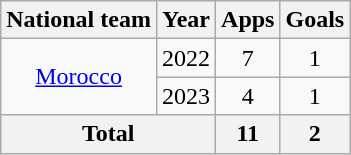<table class="wikitable" style="text-align:center">
<tr>
<th>National team</th>
<th>Year</th>
<th>Apps</th>
<th>Goals</th>
</tr>
<tr>
<td rowspan="2"><a href='#'>Morocco</a></td>
<td>2022</td>
<td>7</td>
<td>1</td>
</tr>
<tr>
<td>2023</td>
<td>4</td>
<td>1</td>
</tr>
<tr>
<th colspan="2">Total</th>
<th>11</th>
<th>2</th>
</tr>
</table>
